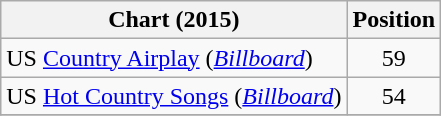<table class="wikitable sortable">
<tr>
<th scope="col">Chart (2015)</th>
<th scope="col">Position</th>
</tr>
<tr>
<td>US <a href='#'>Country Airplay</a> (<em><a href='#'>Billboard</a></em>)</td>
<td align="center">59</td>
</tr>
<tr>
<td>US <a href='#'>Hot Country Songs</a> (<em><a href='#'>Billboard</a></em>)</td>
<td align="center">54</td>
</tr>
<tr>
</tr>
</table>
